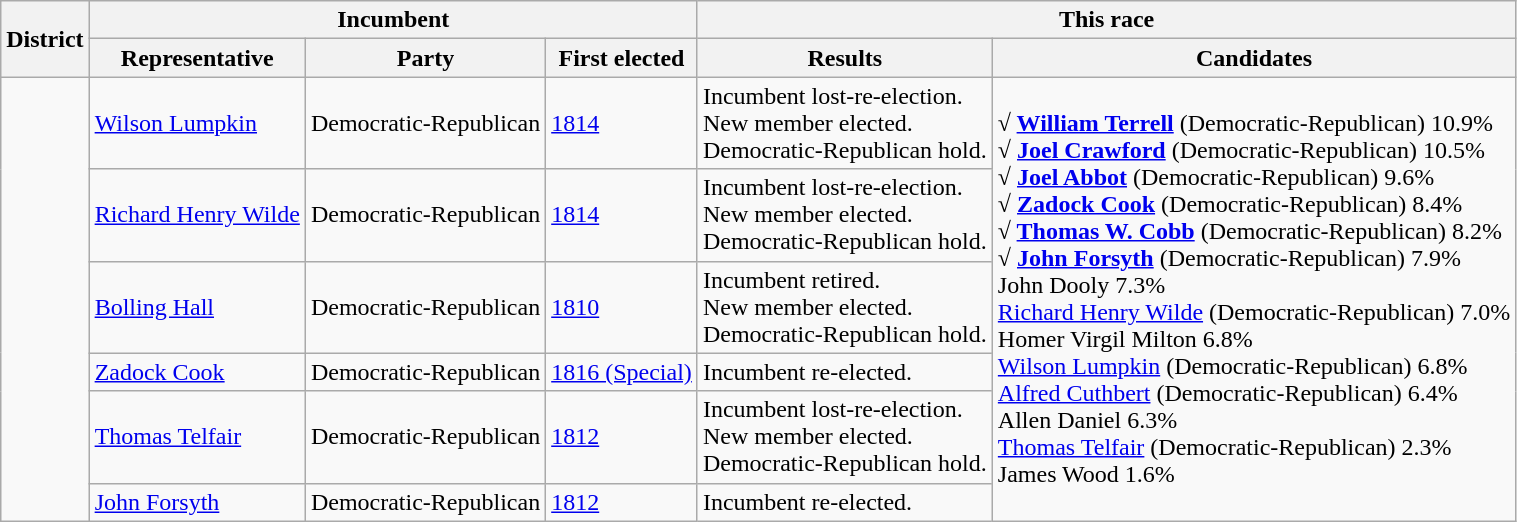<table class=wikitable>
<tr>
<th rowspan=2>District</th>
<th colspan=3>Incumbent</th>
<th colspan=2>This race</th>
</tr>
<tr>
<th>Representative</th>
<th>Party</th>
<th>First elected</th>
<th>Results</th>
<th>Candidates</th>
</tr>
<tr>
<td rowspan=6><br></td>
<td><a href='#'>Wilson Lumpkin</a></td>
<td>Democratic-Republican</td>
<td><a href='#'>1814</a></td>
<td>Incumbent lost-re-election.<br>New member elected.<br>Democratic-Republican hold.</td>
<td rowspan=6 nowrap><strong>√ <a href='#'>William Terrell</a></strong> (Democratic-Republican) 10.9%<br><strong>√ <a href='#'>Joel Crawford</a></strong> (Democratic-Republican) 10.5%<br><strong>√ <a href='#'>Joel Abbot</a></strong> (Democratic-Republican) 9.6%<br><strong>√ <a href='#'>Zadock Cook</a></strong> (Democratic-Republican) 8.4%<br><strong>√ <a href='#'>Thomas W. Cobb</a></strong> (Democratic-Republican) 8.2%<br><strong>√ <a href='#'>John Forsyth</a></strong> (Democratic-Republican) 7.9%<br>John Dooly 7.3%<br><a href='#'>Richard Henry Wilde</a> (Democratic-Republican) 7.0%<br>Homer Virgil Milton 6.8%<br><a href='#'>Wilson Lumpkin</a> (Democratic-Republican) 6.8%<br><a href='#'>Alfred Cuthbert</a> (Democratic-Republican) 6.4%<br>Allen Daniel 6.3%<br><a href='#'>Thomas Telfair</a> (Democratic-Republican) 2.3%<br>James Wood 1.6%</td>
</tr>
<tr>
<td><a href='#'>Richard Henry Wilde</a></td>
<td>Democratic-Republican</td>
<td><a href='#'>1814</a></td>
<td>Incumbent lost-re-election.<br>New member elected.<br>Democratic-Republican hold.</td>
</tr>
<tr>
<td><a href='#'>Bolling Hall</a></td>
<td>Democratic-Republican</td>
<td><a href='#'>1810</a></td>
<td>Incumbent retired.<br>New member elected.<br>Democratic-Republican hold.</td>
</tr>
<tr>
<td><a href='#'>Zadock Cook</a></td>
<td>Democratic-Republican</td>
<td><a href='#'>1816 (Special)</a></td>
<td>Incumbent re-elected.</td>
</tr>
<tr>
<td><a href='#'>Thomas Telfair</a></td>
<td>Democratic-Republican</td>
<td><a href='#'>1812</a></td>
<td>Incumbent lost-re-election.<br>New member elected.<br>Democratic-Republican hold.</td>
</tr>
<tr>
<td><a href='#'>John Forsyth</a></td>
<td>Democratic-Republican</td>
<td><a href='#'>1812</a></td>
<td>Incumbent re-elected.</td>
</tr>
</table>
